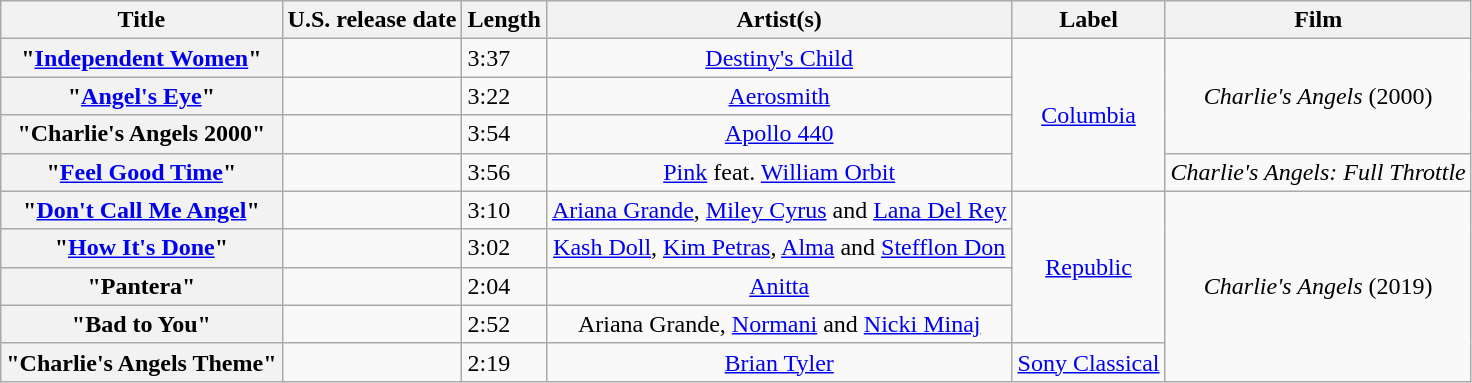<table class="wikitable plainrowheaders">
<tr>
<th scope="col">Title</th>
<th scope="col">U.S. release date</th>
<th scope="col">Length</th>
<th scope="col">Artist(s)</th>
<th scope="col">Label</th>
<th scope="col">Film</th>
</tr>
<tr>
<th scope="row">"<a href='#'>Independent Women</a>"</th>
<td></td>
<td>3:37</td>
<td style="text-align: center;"><a href='#'>Destiny's Child</a></td>
<td rowspan="4" style="text-align: center;"><a href='#'>Columbia</a></td>
<td rowspan="3" style="text-align: center;"><em>Charlie's Angels</em> (2000)</td>
</tr>
<tr>
<th scope="row">"<a href='#'>Angel's Eye</a>"</th>
<td></td>
<td>3:22</td>
<td style="text-align: center;"><a href='#'>Aerosmith</a></td>
</tr>
<tr>
<th scope="row">"Charlie's Angels 2000"</th>
<td></td>
<td>3:54</td>
<td style="text-align: center;"><a href='#'>Apollo 440</a></td>
</tr>
<tr>
<th scope="row">"<a href='#'>Feel Good Time</a>"</th>
<td></td>
<td>3:56</td>
<td style="text-align: center;"><a href='#'>Pink</a> feat. <a href='#'>William Orbit</a></td>
<td style="text-align: center;"><em>Charlie's Angels: Full Throttle</em></td>
</tr>
<tr>
<th scope="row">"<a href='#'>Don't Call Me Angel</a>"</th>
<td></td>
<td>3:10</td>
<td style="text-align: center;"><a href='#'>Ariana Grande</a>, <a href='#'>Miley Cyrus</a> and <a href='#'>Lana Del Rey</a></td>
<td rowspan="4" style="text-align: center;"><a href='#'>Republic</a></td>
<td rowspan="5" style="text-align: center;"><em>Charlie's Angels</em> (2019)</td>
</tr>
<tr>
<th scope="row">"<a href='#'>How It's Done</a>"</th>
<td></td>
<td>3:02</td>
<td style="text-align: center;"><a href='#'>Kash Doll</a>, <a href='#'>Kim Petras</a>, <a href='#'>Alma</a> and <a href='#'>Stefflon Don</a></td>
</tr>
<tr>
<th scope="row">"Pantera"</th>
<td></td>
<td>2:04</td>
<td style="text-align: center;"><a href='#'>Anitta</a></td>
</tr>
<tr>
<th scope="row">"Bad to You"</th>
<td></td>
<td>2:52</td>
<td style="text-align: center;">Ariana Grande, <a href='#'>Normani</a> and <a href='#'>Nicki Minaj</a></td>
</tr>
<tr>
<th scope="row">"Charlie's Angels Theme"</th>
<td></td>
<td>2:19</td>
<td style="text-align: center;"><a href='#'>Brian Tyler</a></td>
<td style="text-align: center;"><a href='#'>Sony Classical</a></td>
</tr>
</table>
